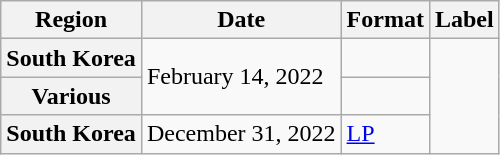<table class="wikitable plainrowheaders">
<tr>
<th scope="col">Region</th>
<th scope="col">Date</th>
<th scope="col">Format</th>
<th scope="col">Label</th>
</tr>
<tr>
<th scope="row">South Korea</th>
<td rowspan="2">February 14, 2022</td>
<td></td>
<td rowspan="3"></td>
</tr>
<tr>
<th scope="row">Various </th>
<td></td>
</tr>
<tr>
<th scope="row">South Korea</th>
<td>December 31, 2022</td>
<td><a href='#'>LP</a></td>
</tr>
</table>
